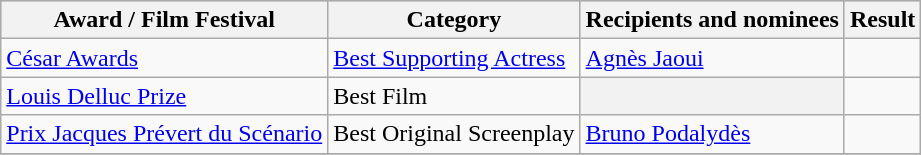<table class="wikitable plainrowheaders sortable">
<tr style="background:#ccc; text-align:center;">
<th scope="col">Award / Film Festival</th>
<th scope="col">Category</th>
<th scope="col">Recipients and nominees</th>
<th scope="col">Result</th>
</tr>
<tr>
<td><a href='#'>César Awards</a></td>
<td><a href='#'>Best Supporting Actress</a></td>
<td><a href='#'>Agnès Jaoui</a></td>
<td></td>
</tr>
<tr>
<td><a href='#'>Louis Delluc Prize</a></td>
<td>Best Film</td>
<th></th>
<td></td>
</tr>
<tr>
<td><a href='#'>Prix Jacques Prévert du Scénario</a></td>
<td>Best Original Screenplay</td>
<td><a href='#'>Bruno Podalydès</a></td>
<td></td>
</tr>
<tr>
</tr>
</table>
